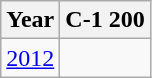<table class="wikitable" style="text-align:center;">
<tr>
<th>Year</th>
<th>C-1 200</th>
</tr>
<tr>
<td><a href='#'>2012</a></td>
<td></td>
</tr>
</table>
